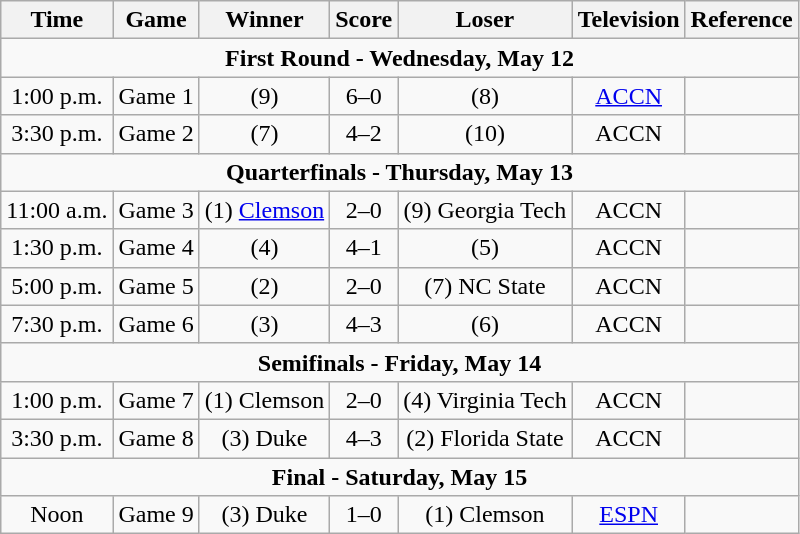<table class="wikitable">
<tr>
<th>Time</th>
<th>Game</th>
<th>Winner</th>
<th>Score</th>
<th>Loser</th>
<th>Television</th>
<th>Reference</th>
</tr>
<tr align=center>
<td colspan=7><strong>First Round - Wednesday, May 12</strong></td>
</tr>
<tr align=center>
<td>1:00 p.m.</td>
<td>Game 1</td>
<td>(9) </td>
<td>6–0</td>
<td>(8) </td>
<td><a href='#'>ACCN</a></td>
<td></td>
</tr>
<tr align=center>
<td>3:30 p.m.</td>
<td>Game 2</td>
<td>(7) </td>
<td>4–2</td>
<td>(10) </td>
<td>ACCN</td>
<td></td>
</tr>
<tr align=center>
<td colspan=7><strong>Quarterfinals - Thursday, May 13</strong></td>
</tr>
<tr align=center>
<td>11:00 a.m.</td>
<td>Game 3</td>
<td>(1) <a href='#'>Clemson</a></td>
<td>2–0</td>
<td>(9) Georgia Tech</td>
<td>ACCN</td>
<td></td>
</tr>
<tr align=center>
<td>1:30 p.m.</td>
<td>Game 4</td>
<td>(4) </td>
<td>4–1</td>
<td>(5) </td>
<td>ACCN</td>
<td></td>
</tr>
<tr align=center>
<td>5:00 p.m.</td>
<td>Game 5</td>
<td>(2) </td>
<td>2–0</td>
<td>(7) NC State</td>
<td>ACCN</td>
<td></td>
</tr>
<tr align=center>
<td>7:30 p.m.</td>
<td>Game 6</td>
<td>(3) </td>
<td>4–3</td>
<td>(6) </td>
<td>ACCN</td>
<td></td>
</tr>
<tr align=center>
<td colspan=7><strong>Semifinals - Friday, May 14</strong></td>
</tr>
<tr align=center>
<td>1:00 p.m.</td>
<td>Game 7</td>
<td>(1) Clemson</td>
<td>2–0</td>
<td>(4) Virginia Tech</td>
<td>ACCN</td>
<td></td>
</tr>
<tr align=center>
<td>3:30 p.m.</td>
<td>Game 8</td>
<td>(3) Duke</td>
<td>4–3</td>
<td>(2) Florida State</td>
<td>ACCN</td>
<td></td>
</tr>
<tr align=center>
<td colspan=7><strong>Final - Saturday, May 15</strong></td>
</tr>
<tr align=center>
<td>Noon</td>
<td>Game 9</td>
<td>(3) Duke</td>
<td>1–0</td>
<td>(1) Clemson</td>
<td><a href='#'>ESPN</a></td>
<td></td>
</tr>
</table>
